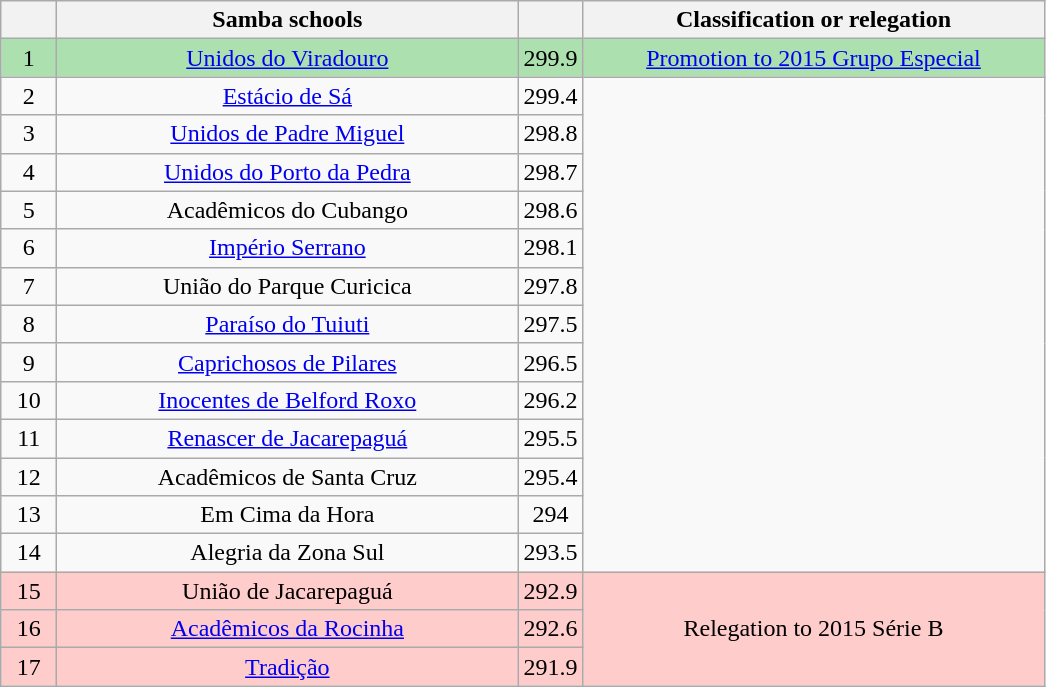<table class="wikitable">
<tr>
<th width="30"></th>
<th width="300">Samba schools</th>
<th width="20"></th>
<th width="300">Classification or relegation</th>
</tr>
<tr align="center">
<td bgcolor=ACE1AF>1</td>
<td bgcolor=ACE1AF><a href='#'>Unidos do Viradouro</a></td>
<td bgcolor="ACE1AF">299.9</td>
<td bgcolor=ACE1AF><a href='#'><span>Promotion to 2015 Grupo Especial</span></a></td>
</tr>
<tr align="center">
<td>2</td>
<td><a href='#'>Estácio de Sá</a></td>
<td>299.4</td>
<td rowspan="13"></td>
</tr>
<tr align="center">
<td>3</td>
<td><a href='#'>Unidos de Padre Miguel</a></td>
<td>298.8</td>
</tr>
<tr align="center">
<td>4</td>
<td><a href='#'>Unidos do Porto da Pedra</a></td>
<td>298.7</td>
</tr>
<tr align="center">
<td>5</td>
<td>Acadêmicos do Cubango</td>
<td>298.6</td>
</tr>
<tr align="center">
<td>6</td>
<td><a href='#'>Império Serrano</a></td>
<td>298.1</td>
</tr>
<tr align="center">
<td>7</td>
<td>União do Parque Curicica</td>
<td>297.8</td>
</tr>
<tr align="center">
<td>8</td>
<td><a href='#'>Paraíso do Tuiuti</a></td>
<td>297.5</td>
</tr>
<tr align="center">
<td>9</td>
<td><a href='#'>Caprichosos de Pilares</a></td>
<td>296.5</td>
</tr>
<tr align="center">
<td>10</td>
<td><a href='#'>Inocentes de Belford Roxo</a></td>
<td>296.2</td>
</tr>
<tr align="center">
<td>11</td>
<td><a href='#'>Renascer de Jacarepaguá</a></td>
<td>295.5</td>
</tr>
<tr align="center">
<td>12</td>
<td>Acadêmicos de Santa Cruz</td>
<td>295.4</td>
</tr>
<tr align="center">
<td>13</td>
<td>Em Cima da Hora</td>
<td>294</td>
</tr>
<tr align="center">
<td>14</td>
<td>Alegria da Zona Sul</td>
<td>293.5</td>
</tr>
<tr align="center">
<td bgcolor=FFCCCC>15</td>
<td bgcolor=FFCCCC>União de Jacarepaguá</td>
<td bgcolor="FFCCCC">292.9</td>
<td rowspan="3" bgcolor=FFCCCC><span>Relegation to 2015 Série B</span></td>
</tr>
<tr align="center">
<td bgcolor=FFCCCC>16</td>
<td bgcolor=FFCCCC><a href='#'>Acadêmicos da Rocinha</a></td>
<td bgcolor="FFCCCC">292.6</td>
</tr>
<tr align="center">
<td bgcolor=FFCCCC>17</td>
<td bgcolor=FFCCCC><a href='#'>Tradição</a></td>
<td bgcolor="FFCCCC">291.9</td>
</tr>
</table>
